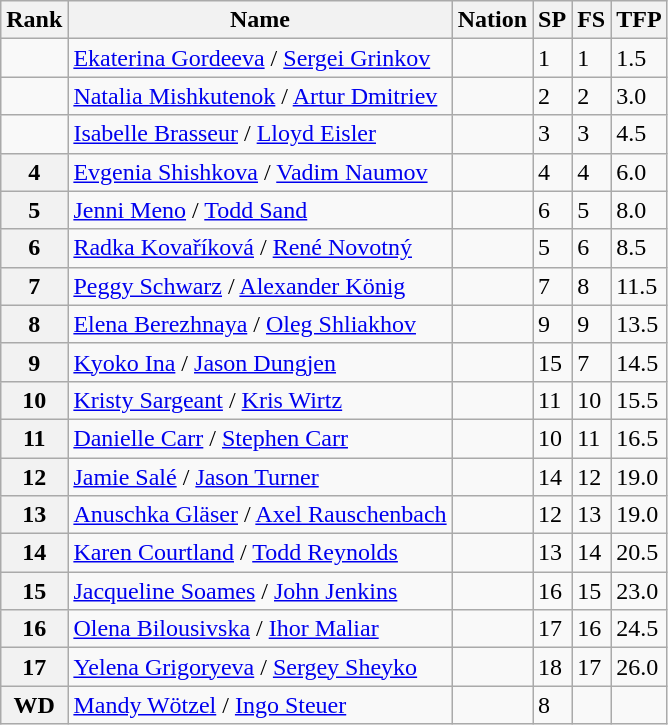<table class="wikitable">
<tr>
<th>Rank</th>
<th>Name</th>
<th>Nation</th>
<th>SP</th>
<th>FS</th>
<th>TFP</th>
</tr>
<tr>
<td align="center"></td>
<td><a href='#'>Ekaterina Gordeeva</a> / <a href='#'>Sergei Grinkov</a></td>
<td></td>
<td>1</td>
<td>1</td>
<td>1.5</td>
</tr>
<tr>
<td align="center"></td>
<td><a href='#'>Natalia Mishkutenok</a> / <a href='#'>Artur Dmitriev</a></td>
<td></td>
<td>2</td>
<td>2</td>
<td>3.0</td>
</tr>
<tr>
<td align="center"></td>
<td><a href='#'>Isabelle Brasseur</a> / <a href='#'>Lloyd Eisler</a></td>
<td></td>
<td>3</td>
<td>3</td>
<td>4.5</td>
</tr>
<tr>
<th>4</th>
<td><a href='#'>Evgenia Shishkova</a> / <a href='#'>Vadim Naumov</a></td>
<td></td>
<td>4</td>
<td>4</td>
<td>6.0</td>
</tr>
<tr>
<th>5</th>
<td><a href='#'>Jenni Meno</a> / <a href='#'>Todd Sand</a></td>
<td></td>
<td>6</td>
<td>5</td>
<td>8.0</td>
</tr>
<tr>
<th>6</th>
<td><a href='#'>Radka Kovaříková</a> / <a href='#'>René Novotný</a></td>
<td></td>
<td>5</td>
<td>6</td>
<td>8.5</td>
</tr>
<tr>
<th>7</th>
<td><a href='#'>Peggy Schwarz</a> / <a href='#'>Alexander König</a></td>
<td></td>
<td>7</td>
<td>8</td>
<td>11.5</td>
</tr>
<tr>
<th>8</th>
<td><a href='#'>Elena Berezhnaya</a> / <a href='#'>Oleg Shliakhov</a></td>
<td></td>
<td>9</td>
<td>9</td>
<td>13.5</td>
</tr>
<tr>
<th>9</th>
<td><a href='#'>Kyoko Ina</a> / <a href='#'>Jason Dungjen</a></td>
<td></td>
<td>15</td>
<td>7</td>
<td>14.5</td>
</tr>
<tr>
<th>10</th>
<td><a href='#'>Kristy Sargeant</a> / <a href='#'>Kris Wirtz</a></td>
<td></td>
<td>11</td>
<td>10</td>
<td>15.5</td>
</tr>
<tr>
<th>11</th>
<td><a href='#'>Danielle Carr</a> / <a href='#'>Stephen Carr</a></td>
<td></td>
<td>10</td>
<td>11</td>
<td>16.5</td>
</tr>
<tr>
<th>12</th>
<td><a href='#'>Jamie Salé</a> / <a href='#'>Jason Turner</a></td>
<td></td>
<td>14</td>
<td>12</td>
<td>19.0</td>
</tr>
<tr>
<th>13</th>
<td><a href='#'>Anuschka Gläser</a> / <a href='#'>Axel Rauschenbach</a></td>
<td></td>
<td>12</td>
<td>13</td>
<td>19.0</td>
</tr>
<tr>
<th>14</th>
<td><a href='#'>Karen Courtland</a> / <a href='#'>Todd Reynolds</a></td>
<td></td>
<td>13</td>
<td>14</td>
<td>20.5</td>
</tr>
<tr>
<th>15</th>
<td><a href='#'>Jacqueline Soames</a> / <a href='#'>John Jenkins</a></td>
<td></td>
<td>16</td>
<td>15</td>
<td>23.0</td>
</tr>
<tr>
<th>16</th>
<td><a href='#'>Olena Bilousivska</a> / <a href='#'>Ihor Maliar</a></td>
<td></td>
<td>17</td>
<td>16</td>
<td>24.5</td>
</tr>
<tr>
<th>17</th>
<td><a href='#'>Yelena Grigoryeva</a> / <a href='#'>Sergey Sheyko</a></td>
<td></td>
<td>18</td>
<td>17</td>
<td>26.0</td>
</tr>
<tr>
<th>WD</th>
<td><a href='#'>Mandy Wötzel</a> / <a href='#'>Ingo Steuer</a></td>
<td></td>
<td>8</td>
<td></td>
<td></td>
</tr>
</table>
